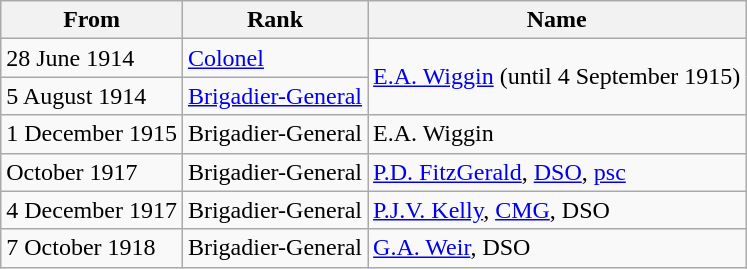<table class="wikitable">
<tr>
<th>From</th>
<th>Rank</th>
<th>Name</th>
</tr>
<tr>
<td>28 June 1914</td>
<td><a href='#'>Colonel</a></td>
<td rowspan=2><a href='#'>E.A. Wiggin</a> (until 4 September 1915)</td>
</tr>
<tr>
<td>5 August 1914</td>
<td><a href='#'>Brigadier-General</a></td>
</tr>
<tr>
<td>1 December 1915</td>
<td>Brigadier-General</td>
<td>E.A. Wiggin</td>
</tr>
<tr>
<td>October 1917</td>
<td>Brigadier-General</td>
<td><a href='#'>P.D. FitzGerald</a>, <a href='#'>DSO</a>, <a href='#'>psc</a></td>
</tr>
<tr>
<td>4 December 1917</td>
<td>Brigadier-General</td>
<td><a href='#'>P.J.V. Kelly</a>, <a href='#'>CMG</a>, DSO</td>
</tr>
<tr>
<td>7 October 1918</td>
<td>Brigadier-General</td>
<td><a href='#'>G.A. Weir</a>, DSO</td>
</tr>
</table>
